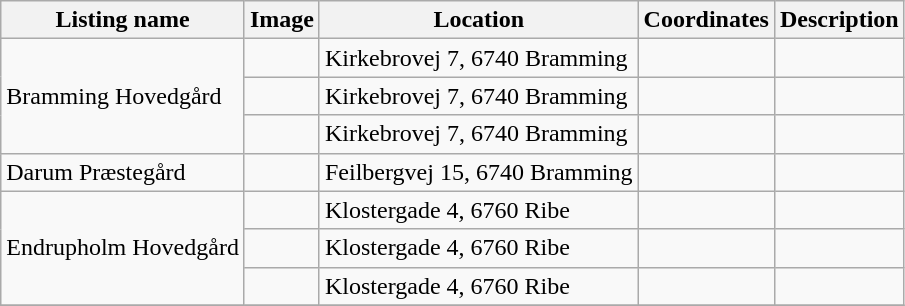<table class="wikitable sortable">
<tr>
<th>Listing name</th>
<th>Image</th>
<th>Location</th>
<th>Coordinates</th>
<th>Description</th>
</tr>
<tr>
<td rowspan="3">Bramming Hovedgård</td>
<td></td>
<td>Kirkebrovej 7, 6740 Bramming</td>
<td></td>
<td></td>
</tr>
<tr>
<td></td>
<td>Kirkebrovej 7, 6740 Bramming</td>
<td></td>
<td></td>
</tr>
<tr>
<td></td>
<td>Kirkebrovej 7, 6740 Bramming</td>
<td></td>
<td></td>
</tr>
<tr>
<td>Darum Præstegård</td>
<td></td>
<td>Feilbergvej 15, 6740 Bramming</td>
<td></td>
<td></td>
</tr>
<tr>
<td rowspan="3">Endrupholm Hovedgård</td>
<td></td>
<td>Klostergade 4, 6760 Ribe</td>
<td></td>
<td></td>
</tr>
<tr>
<td></td>
<td>Klostergade 4, 6760 Ribe</td>
<td></td>
<td></td>
</tr>
<tr>
<td></td>
<td>Klostergade 4, 6760 Ribe</td>
<td></td>
<td></td>
</tr>
<tr>
</tr>
</table>
